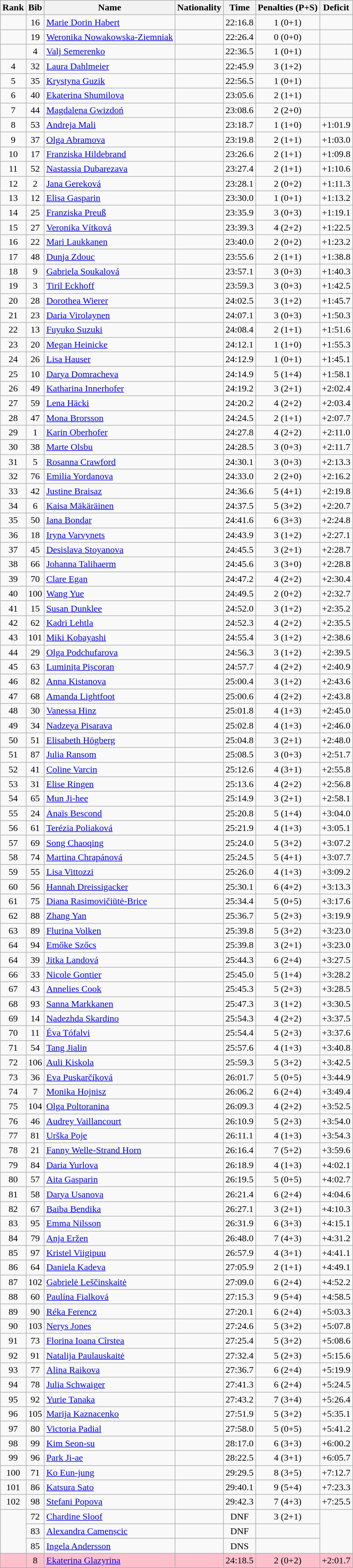<table class="wikitable sortable" style="text-align:center">
<tr>
<th data-sort-type=number>Rank</th>
<th>Bib</th>
<th>Name</th>
<th>Nationality</th>
<th>Time</th>
<th>Penalties (P+S)</th>
<th>Deficit</th>
</tr>
<tr>
<td></td>
<td>16</td>
<td align=left><a href='#'>Marie Dorin Habert</a></td>
<td align=left></td>
<td>22:16.8</td>
<td>1 (0+1)</td>
<td></td>
</tr>
<tr>
<td></td>
<td>19</td>
<td align=left><a href='#'>Weronika Nowakowska-Ziemniak</a></td>
<td align=left></td>
<td>22:26.4</td>
<td>0 (0+0)</td>
<td></td>
</tr>
<tr>
<td></td>
<td>4</td>
<td align=left><a href='#'>Valj Semerenko</a></td>
<td align=left></td>
<td>22:36.5</td>
<td>1 (0+1)</td>
<td></td>
</tr>
<tr>
<td>4</td>
<td>32</td>
<td align=left><a href='#'>Laura Dahlmeier</a></td>
<td align=left></td>
<td>22:45.9</td>
<td>3 (1+2)</td>
<td></td>
</tr>
<tr>
<td>5</td>
<td>35</td>
<td align=left><a href='#'>Krystyna Guzik</a></td>
<td align=left></td>
<td>22:56.5</td>
<td>1 (0+1)</td>
<td></td>
</tr>
<tr>
<td>6</td>
<td>40</td>
<td align=left><a href='#'>Ekaterina Shumilova</a></td>
<td align=left></td>
<td>23:05.6</td>
<td>2 (1+1)</td>
<td></td>
</tr>
<tr>
<td>7</td>
<td>44</td>
<td align=left><a href='#'>Magdalena Gwizdoń</a></td>
<td align=left></td>
<td>23:08.6</td>
<td>2 (2+0)</td>
<td></td>
</tr>
<tr>
<td>8</td>
<td>53</td>
<td align=left><a href='#'>Andreja Mali</a></td>
<td align=left></td>
<td>23:18.7</td>
<td>1 (1+0)</td>
<td>+1:01.9</td>
</tr>
<tr>
<td>9</td>
<td>37</td>
<td align=left><a href='#'>Olga Abramova</a></td>
<td align=left></td>
<td>23:19.8</td>
<td>2 (1+1)</td>
<td>+1:03.0</td>
</tr>
<tr>
<td>10</td>
<td>17</td>
<td align=left><a href='#'>Franziska Hildebrand</a></td>
<td align=left></td>
<td>23:26.6</td>
<td>2 (1+1)</td>
<td>+1:09.8</td>
</tr>
<tr>
<td>11</td>
<td>52</td>
<td align=left><a href='#'>Nastassia Dubarezava</a></td>
<td align=left></td>
<td>23:27.4</td>
<td>2 (1+1)</td>
<td>+1:10.6</td>
</tr>
<tr>
<td>12</td>
<td>2</td>
<td align=left><a href='#'>Jana Gereková</a></td>
<td align=left></td>
<td>23:28.1</td>
<td>2 (0+2)</td>
<td>+1:11.3</td>
</tr>
<tr>
<td>13</td>
<td>12</td>
<td align=left><a href='#'>Elisa Gasparin</a></td>
<td align=left></td>
<td>23:30.0</td>
<td>1 (0+1)</td>
<td>+1:13.2</td>
</tr>
<tr>
<td>14</td>
<td>25</td>
<td align=left><a href='#'>Franziska Preuß</a></td>
<td align=left></td>
<td>23:35.9</td>
<td>3 (0+3)</td>
<td>+1:19.1</td>
</tr>
<tr>
<td>15</td>
<td>27</td>
<td align=left><a href='#'>Veronika Vítková</a></td>
<td align=left></td>
<td>23:39.3</td>
<td>4 (2+2)</td>
<td>+1:22.5</td>
</tr>
<tr>
<td>16</td>
<td>22</td>
<td align=left><a href='#'>Mari Laukkanen</a></td>
<td align=left></td>
<td>23:40.0</td>
<td>2 (0+2)</td>
<td>+1:23.2</td>
</tr>
<tr>
<td>17</td>
<td>48</td>
<td align=left><a href='#'>Dunja Zdouc</a></td>
<td align=left></td>
<td>23:55.6</td>
<td>2 (1+1)</td>
<td>+1:38.8</td>
</tr>
<tr>
<td>18</td>
<td>9</td>
<td align=left><a href='#'>Gabriela Soukalová</a></td>
<td align=left></td>
<td>23:57.1</td>
<td>3 (0+3)</td>
<td>+1:40.3</td>
</tr>
<tr>
<td>19</td>
<td>3</td>
<td align=left><a href='#'>Tiril Eckhoff</a></td>
<td align=left></td>
<td>23:59.3</td>
<td>3 (0+3)</td>
<td>+1:42.5</td>
</tr>
<tr>
<td>20</td>
<td>28</td>
<td align=left><a href='#'>Dorothea Wierer</a></td>
<td align=left></td>
<td>24:02.5</td>
<td>3 (1+2)</td>
<td>+1:45.7</td>
</tr>
<tr>
<td>21</td>
<td>23</td>
<td align=left><a href='#'>Daria Virolaynen</a></td>
<td align=left></td>
<td>24:07.1</td>
<td>3 (0+3)</td>
<td>+1:50.3</td>
</tr>
<tr>
<td>22</td>
<td>13</td>
<td align=left><a href='#'>Fuyuko Suzuki</a></td>
<td align=left></td>
<td>24:08.4</td>
<td>2 (1+1)</td>
<td>+1:51.6</td>
</tr>
<tr>
<td>23</td>
<td>20</td>
<td align=left><a href='#'>Megan Heinicke</a></td>
<td align=left></td>
<td>24:12.1</td>
<td>1 (1+0)</td>
<td>+1:55.3</td>
</tr>
<tr>
<td>24</td>
<td>26</td>
<td align=left><a href='#'>Lisa Hauser</a></td>
<td align=left></td>
<td>24:12.9</td>
<td>1 (0+1)</td>
<td>+1:45.1</td>
</tr>
<tr>
<td>25</td>
<td>10</td>
<td align=left><a href='#'>Darya Domracheva</a></td>
<td align=left></td>
<td>24:14.9</td>
<td>5 (1+4)</td>
<td>+1:58.1</td>
</tr>
<tr>
<td>26</td>
<td>49</td>
<td align=left><a href='#'>Katharina Innerhofer</a></td>
<td align=left></td>
<td>24:19.2</td>
<td>3 (2+1)</td>
<td>+2:02.4</td>
</tr>
<tr>
<td>27</td>
<td>59</td>
<td align=left><a href='#'>Lena Häcki</a></td>
<td align=left></td>
<td>24:20.2</td>
<td>4 (2+2)</td>
<td>+2:03.4</td>
</tr>
<tr>
<td>28</td>
<td>47</td>
<td align=left><a href='#'>Mona Brorsson</a></td>
<td align=left></td>
<td>24:24.5</td>
<td>2 (1+1)</td>
<td>+2:07.7</td>
</tr>
<tr>
<td>29</td>
<td>1</td>
<td align=left><a href='#'>Karin Oberhofer</a></td>
<td align=left></td>
<td>24:27.8</td>
<td>4 (2+2)</td>
<td>+2:11.0</td>
</tr>
<tr>
<td>30</td>
<td>38</td>
<td align=left><a href='#'>Marte Olsbu</a></td>
<td align=left></td>
<td>24:28.5</td>
<td>3 (0+3)</td>
<td>+2:11.7</td>
</tr>
<tr>
<td>31</td>
<td>5</td>
<td align=left><a href='#'>Rosanna Crawford</a></td>
<td align=left></td>
<td>24:30.1</td>
<td>3 (0+3)</td>
<td>+2:13.3</td>
</tr>
<tr>
<td>32</td>
<td>76</td>
<td align=left><a href='#'>Emilia Yordanova</a></td>
<td align=left></td>
<td>24:33.0</td>
<td>2 (2+0)</td>
<td>+2:16.2</td>
</tr>
<tr>
<td>33</td>
<td>42</td>
<td align=left><a href='#'>Justine Braisaz</a></td>
<td align=left></td>
<td>24:36.6</td>
<td>5 (4+1)</td>
<td>+2:19.8</td>
</tr>
<tr>
<td>34</td>
<td>6</td>
<td align=left><a href='#'>Kaisa Mäkäräinen</a></td>
<td align=left></td>
<td>24:37.5</td>
<td>5 (3+2)</td>
<td>+2:20.7</td>
</tr>
<tr>
<td>35</td>
<td>50</td>
<td align=left><a href='#'>Iana Bondar</a></td>
<td align=left></td>
<td>24:41.6</td>
<td>6 (3+3)</td>
<td>+2:24.8</td>
</tr>
<tr>
<td>36</td>
<td>18</td>
<td align=left><a href='#'>Iryna Varvynets</a></td>
<td align=left></td>
<td>24:43.9</td>
<td>3 (1+2)</td>
<td>+2:27.1</td>
</tr>
<tr>
<td>37</td>
<td>45</td>
<td align=left><a href='#'>Desislava Stoyanova</a></td>
<td align=left></td>
<td>24:45.5</td>
<td>3 (2+1)</td>
<td>+2:28.7</td>
</tr>
<tr>
<td>38</td>
<td>66</td>
<td align=left><a href='#'>Johanna Talihaerm</a></td>
<td align=left></td>
<td>24:45.6</td>
<td>3 (3+0)</td>
<td>+2:28.8</td>
</tr>
<tr>
<td>39</td>
<td>70</td>
<td align=left><a href='#'>Clare Egan</a></td>
<td align=left></td>
<td>24:47.2</td>
<td>4 (2+2)</td>
<td>+2:30.4</td>
</tr>
<tr>
<td>40</td>
<td>100</td>
<td align=left><a href='#'>Wang Yue</a></td>
<td align=left></td>
<td>24:49.5</td>
<td>2 (0+2)</td>
<td>+2:32.7</td>
</tr>
<tr>
<td>41</td>
<td>15</td>
<td align=left><a href='#'>Susan Dunklee</a></td>
<td align=left></td>
<td>24:52.0</td>
<td>3 (1+2)</td>
<td>+2:35.2</td>
</tr>
<tr>
<td>42</td>
<td>62</td>
<td align=left><a href='#'>Kadri Lehtla</a></td>
<td align=left></td>
<td>24:52.3</td>
<td>4 (2+2)</td>
<td>+2:35.5</td>
</tr>
<tr>
<td>43</td>
<td>101</td>
<td align=left><a href='#'>Miki Kobayashi</a></td>
<td align=left></td>
<td>24:55.4</td>
<td>3 (1+2)</td>
<td>+2:38.6</td>
</tr>
<tr>
<td>44</td>
<td>29</td>
<td align=left><a href='#'>Olga Podchufarova</a></td>
<td align=left></td>
<td>24:56.3</td>
<td>3 (1+2)</td>
<td>+2:39.5</td>
</tr>
<tr>
<td>45</td>
<td>63</td>
<td align=left><a href='#'>Luminița Pișcoran</a></td>
<td align=left></td>
<td>24:57.7</td>
<td>4 (2+2)</td>
<td>+2:40.9</td>
</tr>
<tr>
<td>46</td>
<td>82</td>
<td align=left><a href='#'>Anna Kistanova</a></td>
<td align=left></td>
<td>25:00.4</td>
<td>3 (1+2)</td>
<td>+2:43.6</td>
</tr>
<tr>
<td>47</td>
<td>68</td>
<td align=left><a href='#'>Amanda Lightfoot</a></td>
<td align=left></td>
<td>25:00.6</td>
<td>4 (2+2)</td>
<td>+2:43.8</td>
</tr>
<tr>
<td>48</td>
<td>30</td>
<td align=left><a href='#'>Vanessa Hinz</a></td>
<td align=left></td>
<td>25:01.8</td>
<td>4 (1+3)</td>
<td>+2:45.0</td>
</tr>
<tr>
<td>49</td>
<td>34</td>
<td align=left><a href='#'>Nadzeya Pisarava</a></td>
<td align=left></td>
<td>25:02.8</td>
<td>4 (1+3)</td>
<td>+2:46.0</td>
</tr>
<tr>
<td>50</td>
<td>51</td>
<td align=left><a href='#'>Elisabeth Högberg</a></td>
<td align=left></td>
<td>25:04.8</td>
<td>3 (2+1)</td>
<td>+2:48.0</td>
</tr>
<tr>
<td>51</td>
<td>87</td>
<td align=left><a href='#'>Julia Ransom</a></td>
<td align=left></td>
<td>25:08.5</td>
<td>3 (0+3)</td>
<td>+2:51.7</td>
</tr>
<tr>
<td>52</td>
<td>41</td>
<td align=left><a href='#'>Coline Varcin</a></td>
<td align=left></td>
<td>25:12.6</td>
<td>4 (3+1)</td>
<td>+2:55.8</td>
</tr>
<tr>
<td>53</td>
<td>31</td>
<td align=left><a href='#'>Elise Ringen</a></td>
<td align=left></td>
<td>25:13.6</td>
<td>4 (2+2)</td>
<td>+2:56.8</td>
</tr>
<tr>
<td>54</td>
<td>65</td>
<td align=left><a href='#'>Mun Ji-hee</a></td>
<td align=left></td>
<td>25:14.9</td>
<td>3 (2+1)</td>
<td>+2:58.1</td>
</tr>
<tr>
<td>55</td>
<td>24</td>
<td align=left><a href='#'>Anaïs Bescond</a></td>
<td align=left></td>
<td>25:20.8</td>
<td>5 (1+4)</td>
<td>+3:04.0</td>
</tr>
<tr>
<td>56</td>
<td>61</td>
<td align=left><a href='#'>Terézia Poliaková</a></td>
<td align=left></td>
<td>25:21.9</td>
<td>4 (1+3)</td>
<td>+3:05.1</td>
</tr>
<tr>
<td>57</td>
<td>69</td>
<td align=left><a href='#'>Song Chaoqing</a></td>
<td align=left></td>
<td>25:24.0</td>
<td>5 (3+2)</td>
<td>+3:07.2</td>
</tr>
<tr>
<td>58</td>
<td>74</td>
<td align=left><a href='#'>Martina Chrapánová</a></td>
<td align=left></td>
<td>25:24.5</td>
<td>5 (4+1)</td>
<td>+3:07.7</td>
</tr>
<tr>
<td>59</td>
<td>55</td>
<td align=left><a href='#'>Lisa Vittozzi</a></td>
<td align=left></td>
<td>25:26.0</td>
<td>4 (1+3)</td>
<td>+3:09.2</td>
</tr>
<tr>
<td>60</td>
<td>56</td>
<td align=left><a href='#'>Hannah Dreissigacker</a></td>
<td align=left></td>
<td>25:30.1</td>
<td>6 (4+2)</td>
<td>+3:13.3</td>
</tr>
<tr>
<td>61</td>
<td>75</td>
<td align=left><a href='#'>Diana Rasimovičiūtė-Brice</a></td>
<td align=left></td>
<td>25:34.4</td>
<td>5 (0+5)</td>
<td>+3:17.6</td>
</tr>
<tr>
<td>62</td>
<td>88</td>
<td align=left><a href='#'>Zhang Yan</a></td>
<td align=left></td>
<td>25:36.7</td>
<td>5 (2+3)</td>
<td>+3:19.9</td>
</tr>
<tr>
<td>63</td>
<td>89</td>
<td align=left><a href='#'>Flurina Volken</a></td>
<td align=left></td>
<td>25:39.8</td>
<td>5 (3+2)</td>
<td>+3:23.0</td>
</tr>
<tr>
<td>64</td>
<td>94</td>
<td align=left><a href='#'>Emőke Szőcs</a></td>
<td align=left></td>
<td>25:39.8</td>
<td>3 (2+1)</td>
<td>+3:23.0</td>
</tr>
<tr>
<td>64</td>
<td>39</td>
<td align=left><a href='#'>Jitka Landová</a></td>
<td align=left></td>
<td>25:44.3</td>
<td>6 (2+4)</td>
<td>+3:27.5</td>
</tr>
<tr>
<td>66</td>
<td>33</td>
<td align=left><a href='#'>Nicole Gontier</a></td>
<td align=left></td>
<td>25:45.0</td>
<td>5 (1+4)</td>
<td>+3:28.2</td>
</tr>
<tr>
<td>67</td>
<td>43</td>
<td align=left><a href='#'>Annelies Cook</a></td>
<td align=left></td>
<td>25:45.3</td>
<td>5 (2+3)</td>
<td>+3:28.5</td>
</tr>
<tr>
<td>68</td>
<td>93</td>
<td align=left><a href='#'>Sanna Markkanen</a></td>
<td align=left></td>
<td>25:47.3</td>
<td>3 (1+2)</td>
<td>+3:30.5</td>
</tr>
<tr>
<td>69</td>
<td>14</td>
<td align=left><a href='#'>Nadezhda Skardino</a></td>
<td align=left></td>
<td>25:54.3</td>
<td>4 (2+2)</td>
<td>+3:37.5</td>
</tr>
<tr>
<td>70</td>
<td>11</td>
<td align=left><a href='#'>Éva Tófalvi</a></td>
<td align=left></td>
<td>25:54.4</td>
<td>5 (2+3)</td>
<td>+3:37.6</td>
</tr>
<tr>
<td>71</td>
<td>54</td>
<td align=left><a href='#'>Tang Jialin</a></td>
<td align=left></td>
<td>25:57.6</td>
<td>4 (1+3)</td>
<td>+3:40.8</td>
</tr>
<tr>
<td>72</td>
<td>106</td>
<td align=left><a href='#'>Auli Kiskola</a></td>
<td align=left></td>
<td>25:59.3</td>
<td>5 (3+2)</td>
<td>+3:42.5</td>
</tr>
<tr>
<td>73</td>
<td>36</td>
<td align=left><a href='#'>Eva Puskarčíková</a></td>
<td align=left></td>
<td>26:01.7</td>
<td>5 (0+5)</td>
<td>+3:44.9</td>
</tr>
<tr>
<td>74</td>
<td>7</td>
<td align=left><a href='#'>Monika Hojnisz</a></td>
<td align=left></td>
<td>26:06.2</td>
<td>6 (2+4)</td>
<td>+3:49.4</td>
</tr>
<tr>
<td>75</td>
<td>104</td>
<td align=left><a href='#'>Olga Poltoranina</a></td>
<td align=left></td>
<td>26:09.3</td>
<td>4 (2+2)</td>
<td>+3:52.5</td>
</tr>
<tr>
<td>76</td>
<td>46</td>
<td align=left><a href='#'>Audrey Vaillancourt</a></td>
<td align=left></td>
<td>26:10.9</td>
<td>5 (2+3)</td>
<td>+3:54.0</td>
</tr>
<tr>
<td>77</td>
<td>81</td>
<td align=left><a href='#'>Urška Poje</a></td>
<td align=left></td>
<td>26:11.1</td>
<td>4 (1+3)</td>
<td>+3:54.3</td>
</tr>
<tr>
<td>78</td>
<td>21</td>
<td align=left><a href='#'>Fanny Welle-Strand Horn</a></td>
<td align=left></td>
<td>26:16.4</td>
<td>7 (5+2)</td>
<td>+3:59.6</td>
</tr>
<tr>
<td>79</td>
<td>84</td>
<td align=left><a href='#'>Daria Yurlova</a></td>
<td align=left></td>
<td>26:18.9</td>
<td>4 (1+3)</td>
<td>+4:02.1</td>
</tr>
<tr>
<td>80</td>
<td>57</td>
<td align=left><a href='#'>Aita Gasparin</a></td>
<td align=left></td>
<td>26:19.5</td>
<td>5 (0+5)</td>
<td>+4:02.7</td>
</tr>
<tr>
<td>81</td>
<td>58</td>
<td align=left><a href='#'>Darya Usanova</a></td>
<td align=left></td>
<td>26:21.4</td>
<td>6 (2+4)</td>
<td>+4:04.6</td>
</tr>
<tr>
<td>82</td>
<td>67</td>
<td align=left><a href='#'>Baiba Bendika</a></td>
<td align=left></td>
<td>26:27.1</td>
<td>3 (2+1)</td>
<td>+4:10.3</td>
</tr>
<tr>
<td>83</td>
<td>95</td>
<td align=left><a href='#'>Emma Nilsson</a></td>
<td align=left></td>
<td>26:31.9</td>
<td>6 (3+3)</td>
<td>+4:15.1</td>
</tr>
<tr>
<td>84</td>
<td>79</td>
<td align=left><a href='#'>Anja Eržen</a></td>
<td align=left></td>
<td>26:48.0</td>
<td>7 (4+3)</td>
<td>+4:31.2</td>
</tr>
<tr>
<td>85</td>
<td>97</td>
<td align=left><a href='#'>Kristel Viigipuu</a></td>
<td align=left></td>
<td>26:57.9</td>
<td>4 (3+1)</td>
<td>+4:41.1</td>
</tr>
<tr>
<td>86</td>
<td>64</td>
<td align=left><a href='#'>Daniela Kadeva</a></td>
<td align=left></td>
<td>27:05.9</td>
<td>2 (1+1)</td>
<td>+4:49.1</td>
</tr>
<tr>
<td>87</td>
<td>102</td>
<td align=left><a href='#'>Gabrielė Leščinskaitė</a></td>
<td align=left></td>
<td>27:09.0</td>
<td>6 (2+4)</td>
<td>+4:52.2</td>
</tr>
<tr>
<td>88</td>
<td>60</td>
<td align=left><a href='#'>Paulína Fialková</a></td>
<td align=left></td>
<td>27:15.3</td>
<td>9 (5+4)</td>
<td>+4:58.5</td>
</tr>
<tr>
<td>89</td>
<td>90</td>
<td align=left><a href='#'>Réka Ferencz</a></td>
<td align=left></td>
<td>27:20.1</td>
<td>6 (2+4)</td>
<td>+5:03.3</td>
</tr>
<tr>
<td>90</td>
<td>103</td>
<td align=left><a href='#'>Nerys Jones</a></td>
<td align=left></td>
<td>27:24.6</td>
<td>5 (3+2)</td>
<td>+5:07.8</td>
</tr>
<tr>
<td>91</td>
<td>73</td>
<td align=left><a href='#'>Florina Ioana Cîrstea</a></td>
<td align=left></td>
<td>27:25.4</td>
<td>5 (3+2)</td>
<td>+5:08.6</td>
</tr>
<tr>
<td>92</td>
<td>91</td>
<td align=left><a href='#'>Natalija Paulauskaitė</a></td>
<td align=left></td>
<td>27:32.4</td>
<td>5 (2+3)</td>
<td>+5:15.6</td>
</tr>
<tr>
<td>93</td>
<td>77</td>
<td align=left><a href='#'>Alina Raikova</a></td>
<td align=left></td>
<td>27:36.7</td>
<td>6 (2+4)</td>
<td>+5:19.9</td>
</tr>
<tr>
<td>94</td>
<td>78</td>
<td align=left><a href='#'>Julia Schwaiger</a></td>
<td align=left></td>
<td>27:41.3</td>
<td>6 (2+4)</td>
<td>+5:24.5</td>
</tr>
<tr>
<td>95</td>
<td>92</td>
<td align=left><a href='#'>Yurie Tanaka</a></td>
<td align=left></td>
<td>27:43.2</td>
<td>7 (3+4)</td>
<td>+5:26.4</td>
</tr>
<tr>
<td>96</td>
<td>105</td>
<td align=left><a href='#'>Marija Kaznacenko</a></td>
<td align=left></td>
<td>27:51.9</td>
<td>5 (3+2)</td>
<td>+5:35.1</td>
</tr>
<tr>
<td>97</td>
<td>80</td>
<td align=left><a href='#'>Victoria Padial</a></td>
<td align=left></td>
<td>27:58.0</td>
<td>5 (0+5)</td>
<td>+5:41.2</td>
</tr>
<tr>
<td>98</td>
<td>99</td>
<td align=left><a href='#'>Kim Seon-su</a></td>
<td align=left></td>
<td>28:17.0</td>
<td>6 (3+3)</td>
<td>+6:00.2</td>
</tr>
<tr>
<td>99</td>
<td>96</td>
<td align=left><a href='#'>Park Ji-ae</a></td>
<td align=left></td>
<td>28:22.5</td>
<td>4 (3+1)</td>
<td>+6:05.7</td>
</tr>
<tr>
<td>100</td>
<td>71</td>
<td align=left><a href='#'>Ko Eun-jung</a></td>
<td align=left></td>
<td>29:29.5</td>
<td>8 (3+5)</td>
<td>+7:12.7</td>
</tr>
<tr>
<td>101</td>
<td>86</td>
<td align=left><a href='#'>Katsura Sato</a></td>
<td align=left></td>
<td>29:40.1</td>
<td>9 (5+4)</td>
<td>+7:23.3</td>
</tr>
<tr>
<td>102</td>
<td>98</td>
<td align=left><a href='#'>Stefani Popova</a></td>
<td align=left></td>
<td>29:42.3</td>
<td>7 (4+3)</td>
<td>+7:25.5</td>
</tr>
<tr>
<td rowspan=3></td>
<td>72</td>
<td align=left><a href='#'>Chardine Sloof</a></td>
<td align=left></td>
<td>DNF</td>
<td>3 (2+1)</td>
<td rowspan=3></td>
</tr>
<tr>
<td>83</td>
<td align=left><a href='#'>Alexandra Camenșcic</a></td>
<td align=left></td>
<td>DNF</td>
<td></td>
</tr>
<tr>
<td>85</td>
<td align=left><a href='#'>Ingela Andersson</a></td>
<td align=left></td>
<td>DNS</td>
<td></td>
</tr>
<tr bgcolor=pink>
<td></td>
<td>8</td>
<td align=left><a href='#'>Ekaterina Glazyrina</a></td>
<td align=left></td>
<td>24:18.5</td>
<td>2 (0+2)</td>
<td>+2:01.7</td>
</tr>
</table>
